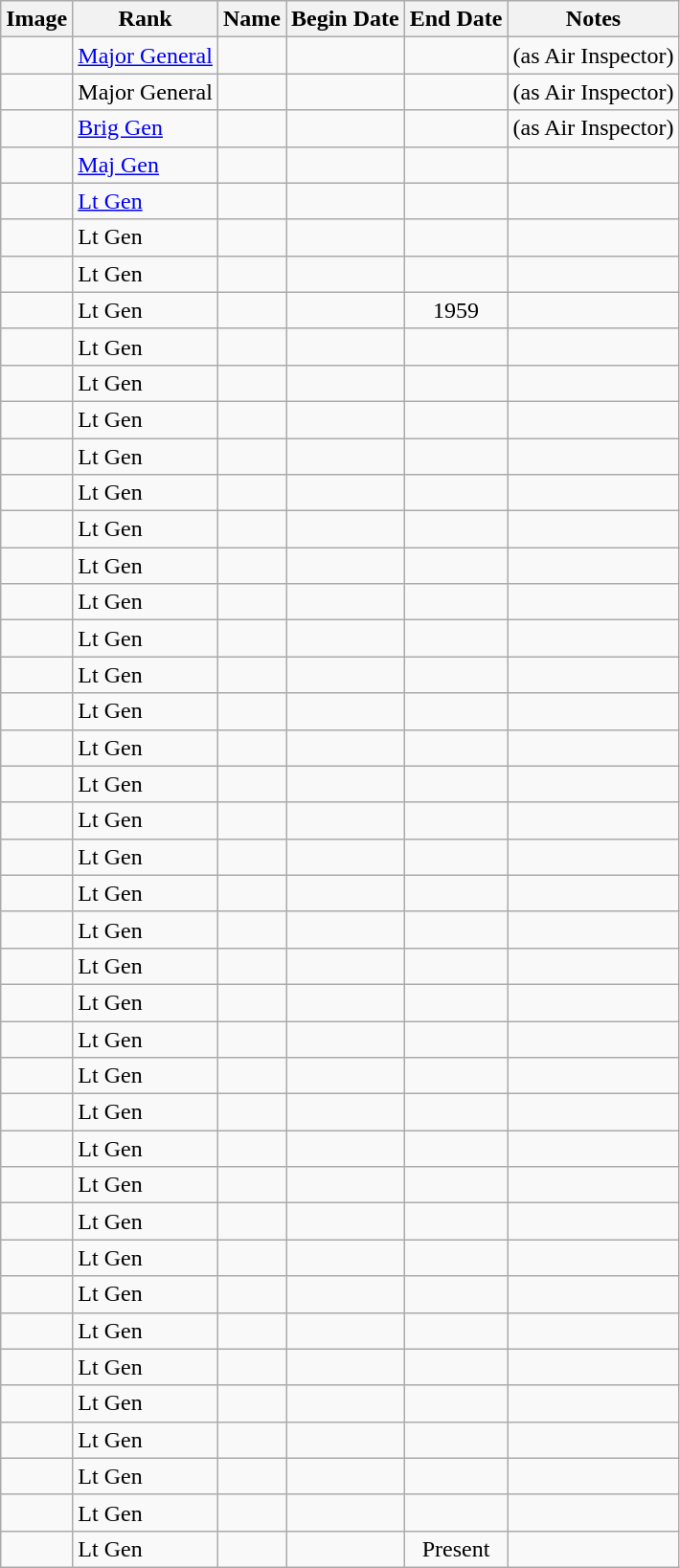<table class="wikitable sortable">
<tr>
<th class=unsortable>Image</th>
<th class=unsortable>Rank</th>
<th>Name</th>
<th>Begin Date</th>
<th>End Date</th>
<th class=unsortable>Notes</th>
</tr>
<tr>
<td></td>
<td><a href='#'>Major General</a></td>
<td></td>
<td align=center></td>
<td align=center></td>
<td>(as Air Inspector)</td>
</tr>
<tr>
<td></td>
<td>Major General</td>
<td></td>
<td align=center></td>
<td align=center></td>
<td>(as Air Inspector)</td>
</tr>
<tr>
<td></td>
<td><a href='#'>Brig Gen</a></td>
<td></td>
<td align=center></td>
<td align=center></td>
<td>(as Air Inspector)</td>
</tr>
<tr>
<td></td>
<td><a href='#'>Maj Gen</a></td>
<td></td>
<td align=center></td>
<td align=center></td>
<td></td>
</tr>
<tr>
<td></td>
<td><a href='#'>Lt Gen</a></td>
<td></td>
<td align=center></td>
<td align=center></td>
<td></td>
</tr>
<tr>
<td></td>
<td>Lt Gen</td>
<td></td>
<td align=center></td>
<td align=center></td>
<td></td>
</tr>
<tr>
<td></td>
<td>Lt Gen</td>
<td></td>
<td align=center></td>
<td align=center></td>
<td></td>
</tr>
<tr>
<td></td>
<td>Lt Gen</td>
<td></td>
<td align=center></td>
<td align=center>1959</td>
<td></td>
</tr>
<tr>
<td></td>
<td>Lt Gen</td>
<td></td>
<td align=center></td>
<td align=center></td>
<td></td>
</tr>
<tr>
<td></td>
<td>Lt Gen</td>
<td></td>
<td align=center></td>
<td align=center></td>
<td></td>
</tr>
<tr>
<td></td>
<td>Lt Gen</td>
<td></td>
<td align=center></td>
<td align=center></td>
<td></td>
</tr>
<tr>
<td></td>
<td>Lt Gen</td>
<td></td>
<td align=center></td>
<td align=center></td>
<td></td>
</tr>
<tr>
<td></td>
<td>Lt Gen</td>
<td></td>
<td align=center></td>
<td align=center></td>
<td></td>
</tr>
<tr>
<td></td>
<td>Lt Gen</td>
<td></td>
<td align=center></td>
<td align=center></td>
<td></td>
</tr>
<tr>
<td></td>
<td>Lt Gen</td>
<td></td>
<td align=center></td>
<td align=center></td>
<td></td>
</tr>
<tr>
<td></td>
<td>Lt Gen</td>
<td></td>
<td align=center></td>
<td align=center></td>
<td></td>
</tr>
<tr>
<td></td>
<td>Lt Gen</td>
<td></td>
<td align=center></td>
<td align=center></td>
<td></td>
</tr>
<tr>
<td></td>
<td>Lt Gen</td>
<td></td>
<td align=center></td>
<td align=center></td>
<td></td>
</tr>
<tr>
<td></td>
<td>Lt Gen</td>
<td></td>
<td align=center></td>
<td align=center></td>
<td></td>
</tr>
<tr>
<td></td>
<td>Lt Gen</td>
<td></td>
<td align=center></td>
<td align=center></td>
<td></td>
</tr>
<tr>
<td></td>
<td>Lt Gen</td>
<td></td>
<td align=center></td>
<td align=center></td>
<td></td>
</tr>
<tr>
<td></td>
<td>Lt Gen</td>
<td></td>
<td align=center></td>
<td align=center></td>
<td></td>
</tr>
<tr>
<td></td>
<td>Lt Gen</td>
<td></td>
<td align=center></td>
<td align=center></td>
<td></td>
</tr>
<tr>
<td></td>
<td>Lt Gen</td>
<td></td>
<td align=center></td>
<td align=center></td>
<td></td>
</tr>
<tr>
<td></td>
<td>Lt Gen</td>
<td></td>
<td align=center></td>
<td align=center></td>
<td></td>
</tr>
<tr>
<td></td>
<td>Lt Gen</td>
<td></td>
<td align=center></td>
<td align=center></td>
<td></td>
</tr>
<tr>
<td></td>
<td>Lt Gen</td>
<td></td>
<td align=center></td>
<td align=center></td>
<td></td>
</tr>
<tr>
<td></td>
<td>Lt Gen</td>
<td></td>
<td align=center></td>
<td align=center></td>
<td></td>
</tr>
<tr>
<td></td>
<td>Lt Gen</td>
<td></td>
<td align=center></td>
<td align=center></td>
<td></td>
</tr>
<tr>
<td></td>
<td>Lt Gen</td>
<td></td>
<td align=center></td>
<td align=center></td>
<td></td>
</tr>
<tr>
<td></td>
<td>Lt Gen</td>
<td></td>
<td align=center></td>
<td align=center></td>
<td></td>
</tr>
<tr>
<td></td>
<td>Lt Gen</td>
<td></td>
<td align=center></td>
<td align=center></td>
<td></td>
</tr>
<tr>
<td></td>
<td>Lt Gen</td>
<td></td>
<td align=center></td>
<td align=center></td>
<td></td>
</tr>
<tr>
<td></td>
<td>Lt Gen</td>
<td></td>
<td align=center></td>
<td align=center></td>
<td></td>
</tr>
<tr>
<td></td>
<td>Lt Gen</td>
<td></td>
<td align=center></td>
<td align=center></td>
<td></td>
</tr>
<tr>
<td></td>
<td>Lt Gen</td>
<td></td>
<td align=center></td>
<td align=center></td>
<td></td>
</tr>
<tr>
<td></td>
<td>Lt Gen</td>
<td></td>
<td align=center></td>
<td align=center></td>
<td></td>
</tr>
<tr>
<td></td>
<td>Lt Gen</td>
<td></td>
<td align=center></td>
<td align=center></td>
<td></td>
</tr>
<tr>
<td></td>
<td>Lt Gen</td>
<td></td>
<td align=center></td>
<td align=center></td>
<td></td>
</tr>
<tr>
<td></td>
<td>Lt Gen</td>
<td></td>
<td align=center></td>
<td align=center></td>
<td></td>
</tr>
<tr>
<td></td>
<td>Lt Gen</td>
<td></td>
<td align=center></td>
<td align=center></td>
<td></td>
</tr>
<tr>
<td></td>
<td>Lt Gen</td>
<td></td>
<td align=center></td>
<td align=center>Present</td>
<td></td>
</tr>
</table>
